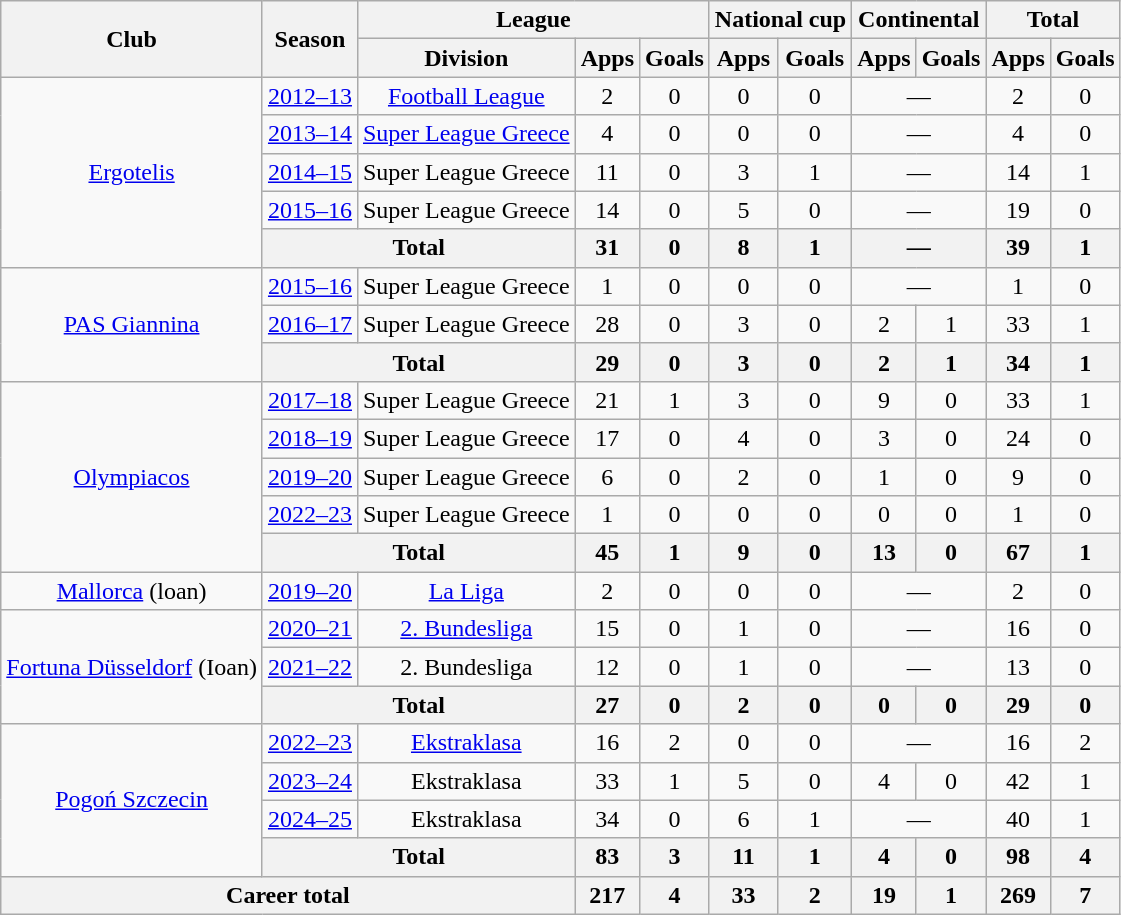<table class="wikitable" style="text-align:center">
<tr>
<th rowspan="2">Club</th>
<th rowspan="2">Season</th>
<th colspan="3">League</th>
<th colspan="2">National cup</th>
<th colspan="2">Continental</th>
<th colspan="2">Total</th>
</tr>
<tr>
<th>Division</th>
<th>Apps</th>
<th>Goals</th>
<th>Apps</th>
<th>Goals</th>
<th>Apps</th>
<th>Goals</th>
<th>Apps</th>
<th>Goals</th>
</tr>
<tr>
<td rowspan="5"><a href='#'>Ergotelis</a></td>
<td><a href='#'>2012–13</a></td>
<td><a href='#'>Football League</a></td>
<td>2</td>
<td>0</td>
<td>0</td>
<td>0</td>
<td colspan="2">—</td>
<td>2</td>
<td>0</td>
</tr>
<tr>
<td><a href='#'>2013–14</a></td>
<td><a href='#'>Super League Greece</a></td>
<td>4</td>
<td>0</td>
<td>0</td>
<td>0</td>
<td colspan="2">—</td>
<td>4</td>
<td>0</td>
</tr>
<tr>
<td><a href='#'>2014–15</a></td>
<td>Super League Greece</td>
<td>11</td>
<td>0</td>
<td>3</td>
<td>1</td>
<td colspan="2">—</td>
<td>14</td>
<td>1</td>
</tr>
<tr>
<td><a href='#'>2015–16</a></td>
<td>Super League Greece</td>
<td>14</td>
<td>0</td>
<td>5</td>
<td>0</td>
<td colspan="2">—</td>
<td>19</td>
<td>0</td>
</tr>
<tr>
<th colspan="2">Total</th>
<th>31</th>
<th>0</th>
<th>8</th>
<th>1</th>
<th colspan="2">—</th>
<th>39</th>
<th>1</th>
</tr>
<tr>
<td rowspan="3"><a href='#'>PAS Giannina</a></td>
<td><a href='#'>2015–16</a></td>
<td>Super League Greece</td>
<td>1</td>
<td>0</td>
<td>0</td>
<td>0</td>
<td colspan="2">—</td>
<td>1</td>
<td>0</td>
</tr>
<tr>
<td><a href='#'>2016–17</a></td>
<td>Super League Greece</td>
<td>28</td>
<td>0</td>
<td>3</td>
<td>0</td>
<td>2</td>
<td>1</td>
<td>33</td>
<td>1</td>
</tr>
<tr>
<th colspan="2">Total</th>
<th>29</th>
<th>0</th>
<th>3</th>
<th>0</th>
<th>2</th>
<th>1</th>
<th>34</th>
<th>1</th>
</tr>
<tr>
<td rowspan="5"><a href='#'>Olympiacos</a></td>
<td><a href='#'>2017–18</a></td>
<td>Super League Greece</td>
<td>21</td>
<td>1</td>
<td>3</td>
<td>0</td>
<td>9</td>
<td>0</td>
<td>33</td>
<td>1</td>
</tr>
<tr>
<td><a href='#'>2018–19</a></td>
<td>Super League Greece</td>
<td>17</td>
<td>0</td>
<td>4</td>
<td>0</td>
<td>3</td>
<td>0</td>
<td>24</td>
<td>0</td>
</tr>
<tr>
<td><a href='#'>2019–20</a></td>
<td>Super League Greece</td>
<td>6</td>
<td>0</td>
<td>2</td>
<td>0</td>
<td>1</td>
<td>0</td>
<td>9</td>
<td>0</td>
</tr>
<tr>
<td><a href='#'>2022–23</a></td>
<td>Super League Greece</td>
<td>1</td>
<td>0</td>
<td>0</td>
<td>0</td>
<td>0</td>
<td>0</td>
<td>1</td>
<td>0</td>
</tr>
<tr>
<th colspan="2">Total</th>
<th>45</th>
<th>1</th>
<th>9</th>
<th>0</th>
<th>13</th>
<th>0</th>
<th>67</th>
<th>1</th>
</tr>
<tr>
<td><a href='#'>Mallorca</a> (loan)</td>
<td><a href='#'>2019–20</a></td>
<td><a href='#'>La Liga</a></td>
<td>2</td>
<td>0</td>
<td>0</td>
<td>0</td>
<td colspan="2">—</td>
<td>2</td>
<td>0</td>
</tr>
<tr>
<td rowspan="3"><a href='#'>Fortuna Düsseldorf</a> (Ioan)</td>
<td><a href='#'>2020–21</a></td>
<td><a href='#'>2. Bundesliga</a></td>
<td>15</td>
<td>0</td>
<td>1</td>
<td>0</td>
<td colspan="2">—</td>
<td>16</td>
<td>0</td>
</tr>
<tr>
<td><a href='#'>2021–22</a></td>
<td>2. Bundesliga</td>
<td>12</td>
<td>0</td>
<td>1</td>
<td>0</td>
<td colspan="2">—</td>
<td>13</td>
<td>0</td>
</tr>
<tr>
<th colspan="2">Total</th>
<th>27</th>
<th>0</th>
<th>2</th>
<th>0</th>
<th>0</th>
<th>0</th>
<th>29</th>
<th>0</th>
</tr>
<tr>
<td rowspan="4"><a href='#'>Pogoń Szczecin</a></td>
<td><a href='#'>2022–23</a></td>
<td><a href='#'>Ekstraklasa</a></td>
<td>16</td>
<td>2</td>
<td>0</td>
<td>0</td>
<td colspan="2">—</td>
<td>16</td>
<td>2</td>
</tr>
<tr>
<td><a href='#'>2023–24</a></td>
<td>Ekstraklasa</td>
<td>33</td>
<td>1</td>
<td>5</td>
<td>0</td>
<td>4</td>
<td>0</td>
<td>42</td>
<td>1</td>
</tr>
<tr>
<td><a href='#'>2024–25</a></td>
<td>Ekstraklasa</td>
<td>34</td>
<td>0</td>
<td>6</td>
<td>1</td>
<td colspan="2">—</td>
<td>40</td>
<td>1</td>
</tr>
<tr>
<th colspan="2">Total</th>
<th>83</th>
<th>3</th>
<th>11</th>
<th>1</th>
<th>4</th>
<th>0</th>
<th>98</th>
<th>4</th>
</tr>
<tr>
<th colspan="3">Career total</th>
<th>217</th>
<th>4</th>
<th>33</th>
<th>2</th>
<th>19</th>
<th>1</th>
<th>269</th>
<th>7</th>
</tr>
</table>
